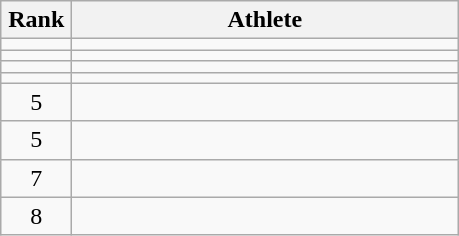<table class="wikitable" style="text-align: center;">
<tr>
<th width=40>Rank</th>
<th width=250>Athlete</th>
</tr>
<tr>
<td></td>
<td align="left"></td>
</tr>
<tr>
<td></td>
<td align="left"></td>
</tr>
<tr>
<td></td>
<td align="left"></td>
</tr>
<tr>
<td></td>
<td align="left"></td>
</tr>
<tr>
<td>5</td>
<td align="left"></td>
</tr>
<tr>
<td>5</td>
<td align="left"></td>
</tr>
<tr>
<td>7</td>
<td align="left"></td>
</tr>
<tr>
<td>8</td>
<td align="left"></td>
</tr>
</table>
